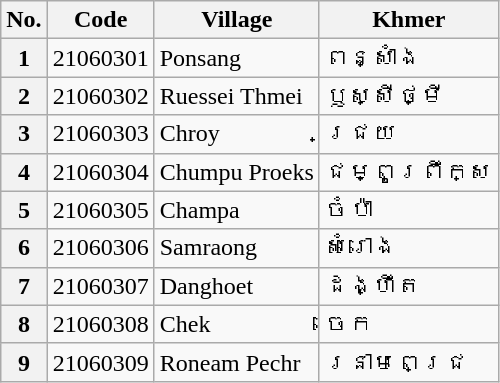<table class="wikitable sortable mw-collapsible">
<tr>
<th>No.</th>
<th>Code</th>
<th>Village</th>
<th>Khmer</th>
</tr>
<tr>
<th>1</th>
<td>21060301</td>
<td>Ponsang</td>
<td>ពន្សាំង</td>
</tr>
<tr>
<th>2</th>
<td>21060302</td>
<td>Ruessei Thmei</td>
<td>ឫស្សីថ្មី</td>
</tr>
<tr>
<th>3</th>
<td>21060303</td>
<td>Chroy</td>
<td>ជ្រយ</td>
</tr>
<tr>
<th>4</th>
<td>21060304</td>
<td>Chumpu Proeks</td>
<td>ជម្ពូព្រឹក្ស</td>
</tr>
<tr>
<th>5</th>
<td>21060305</td>
<td>Champa</td>
<td>ចំប៉ា</td>
</tr>
<tr>
<th>6</th>
<td>21060306</td>
<td>Samraong</td>
<td>សំរោង</td>
</tr>
<tr>
<th>7</th>
<td>21060307</td>
<td>Danghoet</td>
<td>ដង្ហឹត</td>
</tr>
<tr>
<th>8</th>
<td>21060308</td>
<td>Chek</td>
<td>ចេក</td>
</tr>
<tr>
<th>9</th>
<td>21060309</td>
<td>Roneam Pechr</td>
<td>រនាមពេជ្រ</td>
</tr>
</table>
